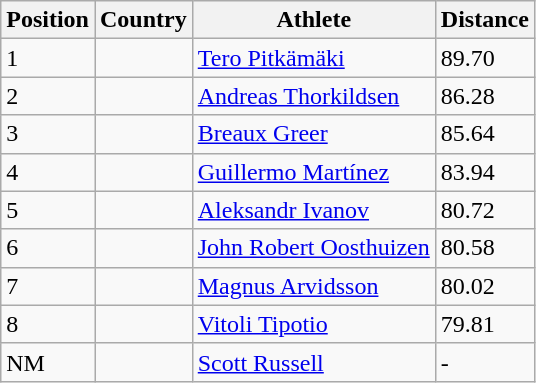<table class="wikitable">
<tr>
<th>Position</th>
<th>Country</th>
<th>Athlete</th>
<th>Distance</th>
</tr>
<tr>
<td>1</td>
<td></td>
<td><a href='#'>Tero Pitkämäki</a></td>
<td>89.70</td>
</tr>
<tr>
<td>2</td>
<td></td>
<td><a href='#'>Andreas Thorkildsen</a></td>
<td>86.28</td>
</tr>
<tr>
<td>3</td>
<td></td>
<td><a href='#'>Breaux Greer</a></td>
<td>85.64</td>
</tr>
<tr>
<td>4</td>
<td></td>
<td><a href='#'>Guillermo Martínez</a></td>
<td>83.94</td>
</tr>
<tr>
<td>5</td>
<td></td>
<td><a href='#'>Aleksandr Ivanov</a></td>
<td>80.72</td>
</tr>
<tr>
<td>6</td>
<td></td>
<td><a href='#'>John Robert Oosthuizen</a></td>
<td>80.58</td>
</tr>
<tr>
<td>7</td>
<td></td>
<td><a href='#'>Magnus Arvidsson</a></td>
<td>80.02</td>
</tr>
<tr>
<td>8</td>
<td></td>
<td><a href='#'>Vitoli Tipotio</a></td>
<td>79.81</td>
</tr>
<tr>
<td>NM</td>
<td></td>
<td><a href='#'>Scott Russell</a></td>
<td>-</td>
</tr>
</table>
